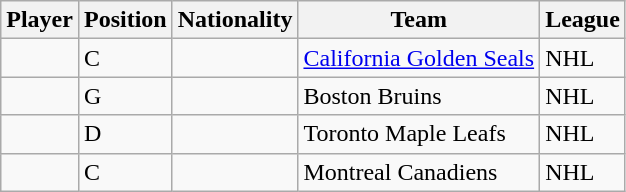<table class="wikitable sortable">
<tr>
<th colspan=1>Player</th>
<th colspan=1>Position</th>
<th colspan=1>Nationality</th>
<th colspan=1>Team</th>
<th colspan=1>League</th>
</tr>
<tr>
<td></td>
<td>C</td>
<td></td>
<td><a href='#'>California Golden Seals</a></td>
<td>NHL</td>
</tr>
<tr>
<td></td>
<td>G</td>
<td></td>
<td>Boston Bruins</td>
<td>NHL</td>
</tr>
<tr>
<td></td>
<td>D</td>
<td></td>
<td>Toronto Maple Leafs</td>
<td>NHL</td>
</tr>
<tr>
<td></td>
<td>C</td>
<td></td>
<td>Montreal Canadiens</td>
<td>NHL</td>
</tr>
</table>
